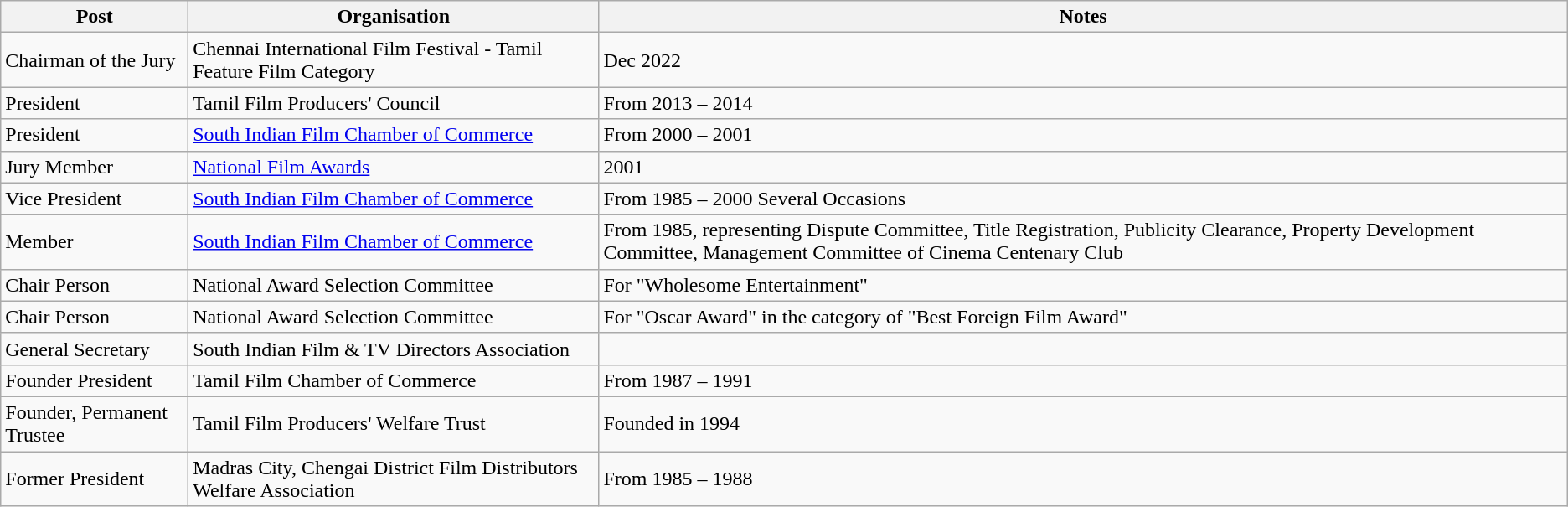<table class="wikitable">
<tr>
<th>Post</th>
<th>Organisation</th>
<th>Notes</th>
</tr>
<tr>
<td>Chairman of the Jury</td>
<td>Chennai International Film Festival - Tamil Feature Film Category</td>
<td>Dec 2022</td>
</tr>
<tr>
<td>President</td>
<td>Tamil Film Producers' Council</td>
<td>From 2013 – 2014</td>
</tr>
<tr>
<td>President</td>
<td><a href='#'>South Indian Film Chamber of Commerce</a></td>
<td>From 2000 – 2001</td>
</tr>
<tr>
<td>Jury Member</td>
<td><a href='#'>National Film Awards</a></td>
<td>2001</td>
</tr>
<tr>
<td>Vice President</td>
<td><a href='#'>South Indian Film Chamber of Commerce</a></td>
<td>From 1985 – 2000 Several Occasions</td>
</tr>
<tr>
<td>Member</td>
<td><a href='#'>South Indian Film Chamber of Commerce</a></td>
<td>From 1985, representing Dispute Committee, Title Registration, Publicity Clearance, Property Development Committee, Management Committee of Cinema Centenary Club</td>
</tr>
<tr>
<td>Chair Person</td>
<td>National Award Selection Committee</td>
<td>For "Wholesome Entertainment"</td>
</tr>
<tr>
<td>Chair Person</td>
<td>National Award Selection Committee</td>
<td>For "Oscar Award" in the category of "Best Foreign Film Award"</td>
</tr>
<tr>
<td>General Secretary</td>
<td>South Indian Film & TV Directors Association</td>
<td></td>
</tr>
<tr>
<td>Founder President</td>
<td>Tamil Film Chamber of Commerce</td>
<td>From 1987 – 1991</td>
</tr>
<tr>
<td>Founder, Permanent Trustee</td>
<td>Tamil Film Producers' Welfare Trust</td>
<td>Founded in 1994</td>
</tr>
<tr>
<td>Former President</td>
<td>Madras City, Chengai District Film Distributors Welfare Association</td>
<td>From 1985 – 1988</td>
</tr>
</table>
